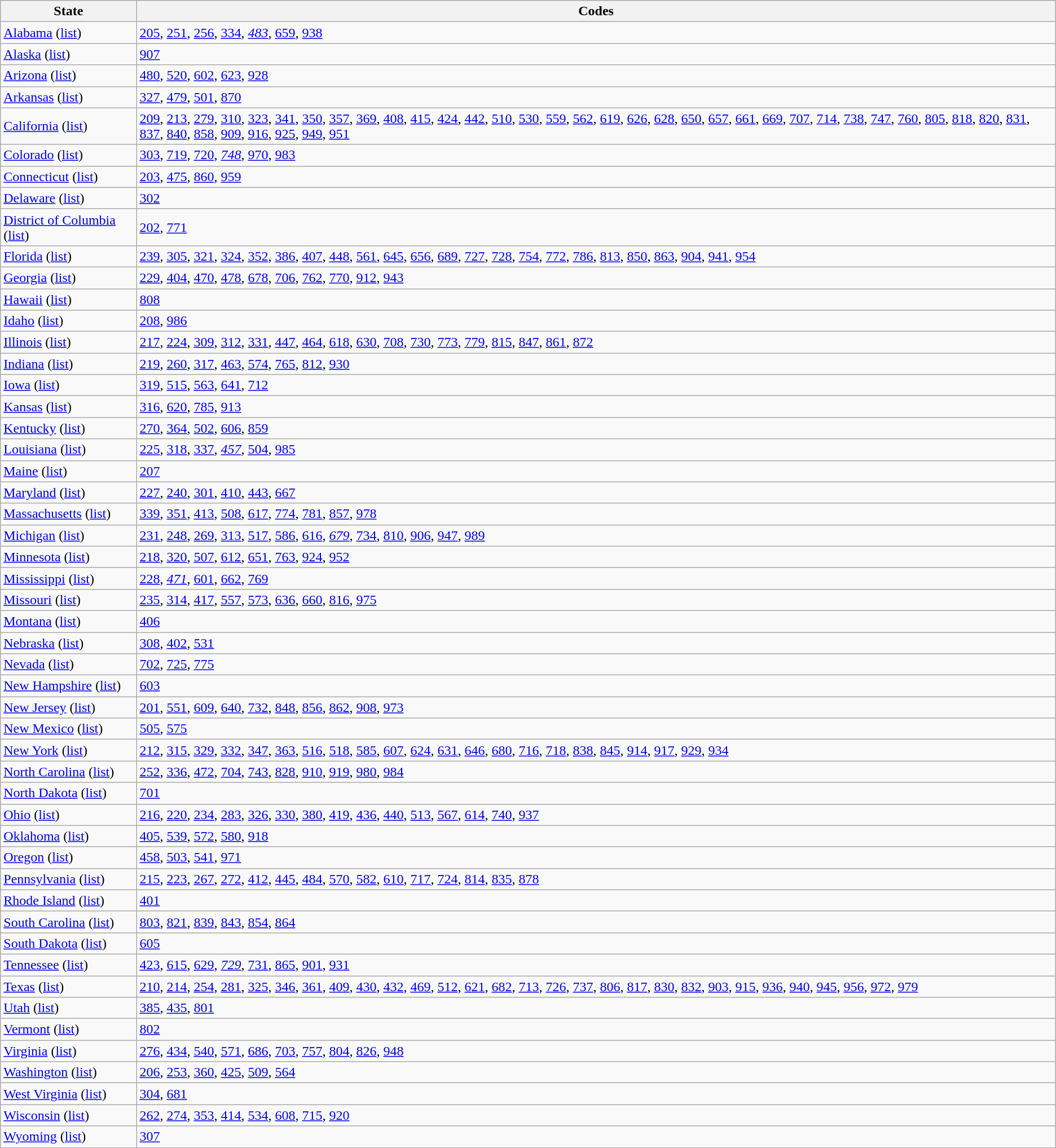<table class="wikitable">
<tr>
<th>State</th>
<th>Codes</th>
</tr>
<tr>
<td><a href='#'>Alabama</a> (<a href='#'>list</a>)</td>
<td><a href='#'>205</a>, <a href='#'>251</a>, <a href='#'>256</a>, <a href='#'>334</a>, <em><a href='#'>483</a></em>, <a href='#'>659</a>, <a href='#'>938</a></td>
</tr>
<tr>
<td><a href='#'>Alaska</a> (<a href='#'>list</a>)</td>
<td><a href='#'>907</a></td>
</tr>
<tr>
<td><a href='#'>Arizona</a> (<a href='#'>list</a>)</td>
<td><a href='#'>480</a>, <a href='#'>520</a>, <a href='#'>602</a>, <a href='#'>623</a>, <a href='#'>928</a></td>
</tr>
<tr>
<td><a href='#'>Arkansas</a> (<a href='#'>list</a>)</td>
<td><a href='#'>327</a>, <a href='#'>479</a>, <a href='#'>501</a>, <a href='#'>870</a></td>
</tr>
<tr>
<td><a href='#'>California</a> (<a href='#'>list</a>)</td>
<td><a href='#'>209</a>, <a href='#'>213</a>, <a href='#'>279</a>, <a href='#'>310</a>, <a href='#'>323</a>, <a href='#'>341</a>, <a href='#'>350</a>, <a href='#'>357</a>, <a href='#'>369</a>, <a href='#'>408</a>, <a href='#'>415</a>, <a href='#'>424</a>, <a href='#'>442</a>, <a href='#'>510</a>, <a href='#'>530</a>, <a href='#'>559</a>, <a href='#'>562</a>, <a href='#'>619</a>, <a href='#'>626</a>, <a href='#'>628</a>, <a href='#'>650</a>, <a href='#'>657</a>, <a href='#'>661</a>, <a href='#'>669</a>, <a href='#'>707</a>, <a href='#'>714</a>, <a href='#'>738</a>, <a href='#'>747</a>, <a href='#'>760</a>, <a href='#'>805</a>, <a href='#'>818</a>, <a href='#'>820</a>, <a href='#'>831</a>, <a href='#'>837</a>, <a href='#'>840</a>, <a href='#'>858</a>, <a href='#'>909</a>, <a href='#'>916</a>, <a href='#'>925</a>, <a href='#'>949</a>, <a href='#'>951</a></td>
</tr>
<tr>
<td><a href='#'>Colorado</a> (<a href='#'>list</a>)</td>
<td><a href='#'>303</a>, <a href='#'>719</a>, <a href='#'>720</a>, <em><a href='#'>748</a></em>, <a href='#'>970</a>, <a href='#'>983</a></td>
</tr>
<tr>
<td><a href='#'>Connecticut</a> (<a href='#'>list</a>)</td>
<td><a href='#'>203</a>, <a href='#'>475</a>, <a href='#'>860</a>, <a href='#'>959</a></td>
</tr>
<tr>
<td><a href='#'>Delaware</a> (<a href='#'>list</a>)</td>
<td><a href='#'>302</a></td>
</tr>
<tr>
<td><a href='#'>District of Columbia</a> (<a href='#'>list</a>)</td>
<td><a href='#'>202</a>, <a href='#'>771</a></td>
</tr>
<tr>
<td><a href='#'>Florida</a> (<a href='#'>list</a>)</td>
<td><a href='#'>239</a>, <a href='#'>305</a>, <a href='#'>321</a>, <a href='#'>324</a>, <a href='#'>352</a>, <a href='#'>386</a>, <a href='#'>407</a>, <a href='#'>448</a>, <a href='#'>561</a>, <a href='#'>645</a>, <a href='#'>656</a>, <a href='#'>689</a>, <a href='#'>727</a>, <a href='#'>728</a>, <a href='#'>754</a>, <a href='#'>772</a>, <a href='#'>786</a>, <a href='#'>813</a>, <a href='#'>850</a>, <a href='#'>863</a>, <a href='#'>904</a>, <a href='#'>941</a>, <a href='#'>954</a></td>
</tr>
<tr>
<td><a href='#'>Georgia</a> (<a href='#'>list</a>)</td>
<td><a href='#'>229</a>, <a href='#'>404</a>, <a href='#'>470</a>, <a href='#'>478</a>, <a href='#'>678</a>, <a href='#'>706</a>, <a href='#'>762</a>, <a href='#'>770</a>, <a href='#'>912</a>, <a href='#'>943</a></td>
</tr>
<tr>
<td><a href='#'>Hawaii</a> (<a href='#'>list</a>)</td>
<td><a href='#'>808</a></td>
</tr>
<tr>
<td><a href='#'>Idaho</a> (<a href='#'>list</a>)</td>
<td><a href='#'>208</a>, <a href='#'>986</a></td>
</tr>
<tr>
<td><a href='#'>Illinois</a> (<a href='#'>list</a>)</td>
<td><a href='#'>217</a>, <a href='#'>224</a>, <a href='#'>309</a>, <a href='#'>312</a>, <a href='#'>331</a>, <a href='#'>447</a>, <a href='#'>464</a>, <a href='#'>618</a>, <a href='#'>630</a>, <a href='#'>708</a>, <a href='#'>730</a>, <a href='#'>773</a>, <a href='#'>779</a>, <a href='#'>815</a>, <a href='#'>847</a>, <a href='#'>861</a>, <a href='#'>872</a></td>
</tr>
<tr>
<td><a href='#'>Indiana</a> (<a href='#'>list</a>)</td>
<td><a href='#'>219</a>, <a href='#'>260</a>, <a href='#'>317</a>, <a href='#'>463</a>, <a href='#'>574</a>, <a href='#'>765</a>, <a href='#'>812</a>, <a href='#'>930</a></td>
</tr>
<tr>
<td><a href='#'>Iowa</a> (<a href='#'>list</a>)</td>
<td><a href='#'>319</a>, <a href='#'>515</a>, <a href='#'>563</a>, <a href='#'>641</a>, <a href='#'>712</a></td>
</tr>
<tr>
<td><a href='#'>Kansas</a> (<a href='#'>list</a>)</td>
<td><a href='#'>316</a>, <a href='#'>620</a>, <a href='#'>785</a>, <a href='#'>913</a></td>
</tr>
<tr>
<td><a href='#'>Kentucky</a> (<a href='#'>list</a>)</td>
<td><a href='#'>270</a>, <a href='#'>364</a>, <a href='#'>502</a>, <a href='#'>606</a>, <a href='#'>859</a></td>
</tr>
<tr>
<td><a href='#'>Louisiana</a> (<a href='#'>list</a>)</td>
<td><a href='#'>225</a>, <a href='#'>318</a>, <a href='#'>337</a>, <em><a href='#'>457</a></em>, <a href='#'>504</a>, <a href='#'>985</a></td>
</tr>
<tr>
<td><a href='#'>Maine</a> (<a href='#'>list</a>)</td>
<td><a href='#'>207</a></td>
</tr>
<tr>
<td><a href='#'>Maryland</a> (<a href='#'>list</a>)</td>
<td><a href='#'>227</a>, <a href='#'>240</a>, <a href='#'>301</a>, <a href='#'>410</a>, <a href='#'>443</a>, <a href='#'>667</a></td>
</tr>
<tr>
<td><a href='#'>Massachusetts</a> (<a href='#'>list</a>)</td>
<td><a href='#'>339</a>, <a href='#'>351</a>, <a href='#'>413</a>, <a href='#'>508</a>, <a href='#'>617</a>, <a href='#'>774</a>, <a href='#'>781</a>, <a href='#'>857</a>, <a href='#'>978</a></td>
</tr>
<tr>
<td><a href='#'>Michigan</a> (<a href='#'>list</a>)</td>
<td><a href='#'>231</a>, <a href='#'>248</a>, <a href='#'>269</a>, <a href='#'>313</a>, <a href='#'>517</a>, <a href='#'>586</a>, <a href='#'>616</a>, <em><a href='#'>679</a></em>, <a href='#'>734</a>, <a href='#'>810</a>, <a href='#'>906</a>, <a href='#'>947</a>, <a href='#'>989</a></td>
</tr>
<tr>
<td><a href='#'>Minnesota</a> (<a href='#'>list</a>)</td>
<td><a href='#'>218</a>, <a href='#'>320</a>, <a href='#'>507</a>, <a href='#'>612</a>, <a href='#'>651</a>, <a href='#'>763</a>, <a href='#'>924</a>, <a href='#'>952</a></td>
</tr>
<tr>
<td><a href='#'>Mississippi</a> (<a href='#'>list</a>)</td>
<td><a href='#'>228</a>, <em><a href='#'>471</a></em>, <a href='#'>601</a>, <a href='#'>662</a>, <a href='#'>769</a></td>
</tr>
<tr>
<td><a href='#'>Missouri</a> (<a href='#'>list</a>)</td>
<td><a href='#'>235</a>, <a href='#'>314</a>, <a href='#'>417</a>, <a href='#'>557</a>, <a href='#'>573</a>, <a href='#'>636</a>, <a href='#'>660</a>, <a href='#'>816</a>, <a href='#'>975</a></td>
</tr>
<tr>
<td><a href='#'>Montana</a> (<a href='#'>list</a>)</td>
<td><a href='#'>406</a></td>
</tr>
<tr>
<td><a href='#'>Nebraska</a> (<a href='#'>list</a>)</td>
<td><a href='#'>308</a>, <a href='#'>402</a>, <a href='#'>531</a></td>
</tr>
<tr>
<td><a href='#'>Nevada</a> (<a href='#'>list</a>)</td>
<td><a href='#'>702</a>, <a href='#'>725</a>, <a href='#'>775</a></td>
</tr>
<tr>
<td><a href='#'>New Hampshire</a> (<a href='#'>list</a>)</td>
<td><a href='#'>603</a></td>
</tr>
<tr>
<td><a href='#'>New Jersey</a> (<a href='#'>list</a>)</td>
<td><a href='#'>201</a>, <a href='#'>551</a>, <a href='#'>609</a>, <a href='#'>640</a>, <a href='#'>732</a>, <a href='#'>848</a>, <a href='#'>856</a>, <a href='#'>862</a>, <a href='#'>908</a>, <a href='#'>973</a></td>
</tr>
<tr>
<td><a href='#'>New Mexico</a> (<a href='#'>list</a>)</td>
<td><a href='#'>505</a>, <a href='#'>575</a></td>
</tr>
<tr>
<td><a href='#'>New York</a> (<a href='#'>list</a>)</td>
<td><a href='#'>212</a>, <a href='#'>315</a>, <a href='#'>329</a>, <a href='#'>332</a>, <a href='#'>347</a>, <a href='#'>363</a>, <a href='#'>516</a>, <a href='#'>518</a>, <a href='#'>585</a>, <a href='#'>607</a>, <a href='#'>624</a>, <a href='#'>631</a>, <a href='#'>646</a>, <a href='#'>680</a>, <a href='#'>716</a>, <a href='#'>718</a>, <a href='#'>838</a>, <a href='#'>845</a>, <a href='#'>914</a>, <a href='#'>917</a>, <a href='#'>929</a>, <a href='#'>934</a></td>
</tr>
<tr>
<td><a href='#'>North Carolina</a> (<a href='#'>list</a>)</td>
<td><a href='#'>252</a>, <a href='#'>336</a>, <a href='#'>472</a>, <a href='#'>704</a>, <a href='#'>743</a>, <a href='#'>828</a>, <a href='#'>910</a>, <a href='#'>919</a>, <a href='#'>980</a>, <a href='#'>984</a></td>
</tr>
<tr>
<td><a href='#'>North Dakota</a> (<a href='#'>list</a>)</td>
<td><a href='#'>701</a></td>
</tr>
<tr>
<td><a href='#'>Ohio</a> (<a href='#'>list</a>)</td>
<td><a href='#'>216</a>, <a href='#'>220</a>, <a href='#'>234</a>, <a href='#'>283</a>, <a href='#'>326</a>, <a href='#'>330</a>, <a href='#'>380</a>, <a href='#'>419</a>, <a href='#'>436</a>, <a href='#'>440</a>, <a href='#'>513</a>, <a href='#'>567</a>, <a href='#'>614</a>, <a href='#'>740</a>, <a href='#'>937</a></td>
</tr>
<tr>
<td><a href='#'>Oklahoma</a> (<a href='#'>list</a>)</td>
<td><a href='#'>405</a>, <a href='#'>539</a>, <a href='#'>572</a>, <a href='#'>580</a>, <a href='#'>918</a></td>
</tr>
<tr>
<td><a href='#'>Oregon</a> (<a href='#'>list</a>)</td>
<td><a href='#'>458</a>, <a href='#'>503</a>, <a href='#'>541</a>, <a href='#'>971</a></td>
</tr>
<tr>
<td><a href='#'>Pennsylvania</a> (<a href='#'>list</a>)</td>
<td><a href='#'>215</a>, <a href='#'>223</a>, <a href='#'>267</a>, <a href='#'>272</a>, <a href='#'>412</a>, <a href='#'>445</a>, <a href='#'>484</a>, <a href='#'>570</a>, <a href='#'>582</a>, <a href='#'>610</a>, <a href='#'>717</a>, <a href='#'>724</a>, <a href='#'>814</a>, <a href='#'>835</a>, <a href='#'>878</a></td>
</tr>
<tr>
<td><a href='#'>Rhode Island</a> (<a href='#'>list</a>)</td>
<td><a href='#'>401</a></td>
</tr>
<tr>
<td><a href='#'>South Carolina</a> (<a href='#'>list</a>)</td>
<td><a href='#'>803</a>, <a href='#'>821</a>, <a href='#'>839</a>, <a href='#'>843</a>, <a href='#'>854</a>, <a href='#'>864</a></td>
</tr>
<tr>
<td><a href='#'>South Dakota</a> (<a href='#'>list</a>)</td>
<td><a href='#'>605</a></td>
</tr>
<tr>
<td><a href='#'>Tennessee</a> (<a href='#'>list</a>)</td>
<td><a href='#'>423</a>, <a href='#'>615</a>, <a href='#'>629</a>, <em><a href='#'>729</a></em>, <a href='#'>731</a>, <a href='#'>865</a>, <a href='#'>901</a>, <a href='#'>931</a></td>
</tr>
<tr>
<td><a href='#'>Texas</a> (<a href='#'>list</a>)</td>
<td><a href='#'>210</a>, <a href='#'>214</a>, <a href='#'>254</a>, <a href='#'>281</a>, <a href='#'>325</a>, <a href='#'>346</a>, <a href='#'>361</a>, <a href='#'>409</a>, <a href='#'>430</a>, <a href='#'>432</a>, <a href='#'>469</a>, <a href='#'>512</a>, <a href='#'>621</a>, <a href='#'>682</a>, <a href='#'>713</a>, <a href='#'>726</a>, <a href='#'>737</a>, <a href='#'>806</a>, <a href='#'>817</a>, <a href='#'>830</a>, <a href='#'>832</a>, <a href='#'>903</a>, <a href='#'>915</a>, <a href='#'>936</a>, <a href='#'>940</a>, <a href='#'>945</a>, <a href='#'>956</a>, <a href='#'>972</a>, <a href='#'>979</a></td>
</tr>
<tr>
<td><a href='#'>Utah</a> (<a href='#'>list</a>)</td>
<td><a href='#'>385</a>, <a href='#'>435</a>, <a href='#'>801</a></td>
</tr>
<tr>
<td><a href='#'>Vermont</a> (<a href='#'>list</a>)</td>
<td><a href='#'>802</a></td>
</tr>
<tr>
<td><a href='#'>Virginia</a> (<a href='#'>list</a>)</td>
<td><a href='#'>276</a>, <a href='#'>434</a>, <a href='#'>540</a>, <a href='#'>571</a>, <a href='#'>686</a>, <a href='#'>703</a>, <a href='#'>757</a>, <a href='#'>804</a>, <a href='#'>826</a>, <a href='#'>948</a></td>
</tr>
<tr>
<td><a href='#'>Washington</a> (<a href='#'>list</a>)</td>
<td><a href='#'>206</a>, <a href='#'>253</a>, <a href='#'>360</a>, <a href='#'>425</a>, <a href='#'>509</a>, <a href='#'>564</a></td>
</tr>
<tr>
<td><a href='#'>West Virginia</a> (<a href='#'>list</a>)</td>
<td><a href='#'>304</a>, <a href='#'>681</a></td>
</tr>
<tr>
<td><a href='#'>Wisconsin</a> (<a href='#'>list</a>)</td>
<td><a href='#'>262</a>, <a href='#'>274</a>, <a href='#'>353</a>, <a href='#'>414</a>, <a href='#'>534</a>, <a href='#'>608</a>, <a href='#'>715</a>, <a href='#'>920</a></td>
</tr>
<tr>
<td><a href='#'>Wyoming</a> (<a href='#'>list</a>)</td>
<td><a href='#'>307</a></td>
</tr>
</table>
